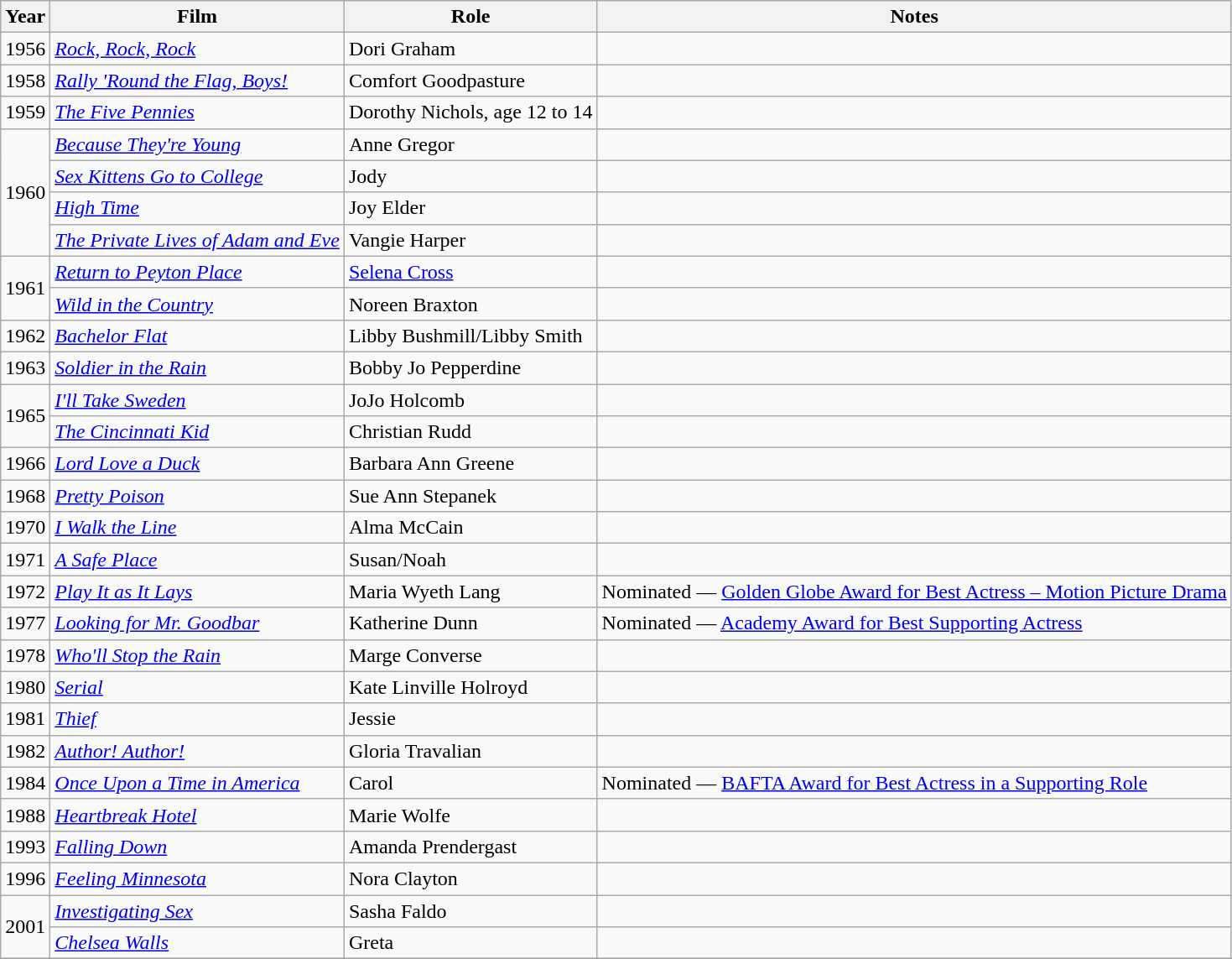<table class="wikitable sortable">
<tr>
<th>Year</th>
<th>Film</th>
<th>Role</th>
<th class="unsortable">Notes</th>
</tr>
<tr>
<td>1956</td>
<td><em><a href='#'>Rock, Rock, Rock</a></em></td>
<td>Dori Graham</td>
<td></td>
</tr>
<tr>
<td>1958</td>
<td><em><a href='#'>Rally 'Round the Flag, Boys!</a></em></td>
<td>Comfort Goodpasture</td>
<td></td>
</tr>
<tr>
<td>1959</td>
<td><em><a href='#'>The Five Pennies</a></em></td>
<td>Dorothy Nichols, age 12 to 14</td>
<td></td>
</tr>
<tr>
<td rowspan=4>1960</td>
<td><em><a href='#'>Because They're Young</a></em></td>
<td>Anne Gregor</td>
<td></td>
</tr>
<tr>
<td><em><a href='#'>Sex Kittens Go to College</a></em></td>
<td>Jody</td>
<td></td>
</tr>
<tr>
<td><em><a href='#'>High Time</a></em></td>
<td>Joy Elder</td>
<td></td>
</tr>
<tr>
<td><em><a href='#'>The Private Lives of Adam and Eve</a></em></td>
<td>Vangie Harper</td>
<td></td>
</tr>
<tr>
<td rowspan=2>1961</td>
<td><em><a href='#'>Return to Peyton Place</a></em></td>
<td><a href='#'>Selena Cross</a></td>
<td></td>
</tr>
<tr>
<td><em><a href='#'>Wild in the Country</a></em></td>
<td>Noreen Braxton</td>
<td></td>
</tr>
<tr>
<td>1962</td>
<td><em><a href='#'>Bachelor Flat</a></em></td>
<td>Libby Bushmill/Libby Smith</td>
<td></td>
</tr>
<tr>
<td>1963</td>
<td><em><a href='#'>Soldier in the Rain</a></em></td>
<td>Bobby Jo Pepperdine</td>
<td></td>
</tr>
<tr>
<td rowspan=2>1965</td>
<td><em><a href='#'>I'll Take Sweden</a></em></td>
<td>JoJo Holcomb</td>
<td></td>
</tr>
<tr>
<td><em><a href='#'>The Cincinnati Kid</a></em></td>
<td>Christian Rudd</td>
<td></td>
</tr>
<tr>
<td>1966</td>
<td><em><a href='#'>Lord Love a Duck</a></em></td>
<td>Barbara Ann Greene</td>
<td></td>
</tr>
<tr>
<td>1968</td>
<td><em><a href='#'>Pretty Poison</a></em></td>
<td>Sue Ann Stepanek</td>
<td></td>
</tr>
<tr>
<td>1970</td>
<td><em><a href='#'>I Walk the Line</a></em></td>
<td>Alma McCain</td>
<td></td>
</tr>
<tr>
<td>1971</td>
<td><em><a href='#'>A Safe Place</a></em></td>
<td>Susan/Noah</td>
<td></td>
</tr>
<tr>
<td>1972</td>
<td><em><a href='#'>Play It as It Lays</a></em></td>
<td>Maria Wyeth Lang</td>
<td>Nominated — <a href='#'>Golden Globe Award for Best Actress – Motion Picture Drama</a></td>
</tr>
<tr>
<td>1977</td>
<td><em><a href='#'>Looking for Mr. Goodbar</a></em></td>
<td>Katherine Dunn</td>
<td>Nominated — <a href='#'>Academy Award for Best Supporting Actress</a></td>
</tr>
<tr>
<td>1978</td>
<td><em><a href='#'>Who'll Stop the Rain</a></em></td>
<td>Marge Converse</td>
<td></td>
</tr>
<tr>
<td>1980</td>
<td><em><a href='#'>Serial</a></em></td>
<td>Kate Linville Holroyd</td>
<td></td>
</tr>
<tr>
<td>1981</td>
<td><em><a href='#'>Thief</a></em></td>
<td>Jessie</td>
<td></td>
</tr>
<tr>
<td>1982</td>
<td><em><a href='#'>Author! Author!</a></em></td>
<td>Gloria Travalian</td>
<td></td>
</tr>
<tr>
<td>1984</td>
<td><em><a href='#'>Once Upon a Time in America</a></em></td>
<td>Carol</td>
<td>Nominated — <a href='#'>BAFTA Award for Best Actress in a Supporting Role</a></td>
</tr>
<tr>
<td>1988</td>
<td><em><a href='#'>Heartbreak Hotel</a></em></td>
<td>Marie Wolfe</td>
<td></td>
</tr>
<tr>
<td>1993</td>
<td><em><a href='#'>Falling Down</a></em></td>
<td>Amanda Prendergast</td>
<td></td>
</tr>
<tr>
<td>1996</td>
<td><em><a href='#'>Feeling Minnesota</a></em></td>
<td>Nora Clayton</td>
<td></td>
</tr>
<tr>
<td rowspan=2>2001</td>
<td><em><a href='#'>Investigating Sex</a></em></td>
<td>Sasha Faldo</td>
<td></td>
</tr>
<tr>
<td><em><a href='#'>Chelsea Walls</a></em></td>
<td>Greta</td>
<td></td>
</tr>
<tr>
</tr>
</table>
